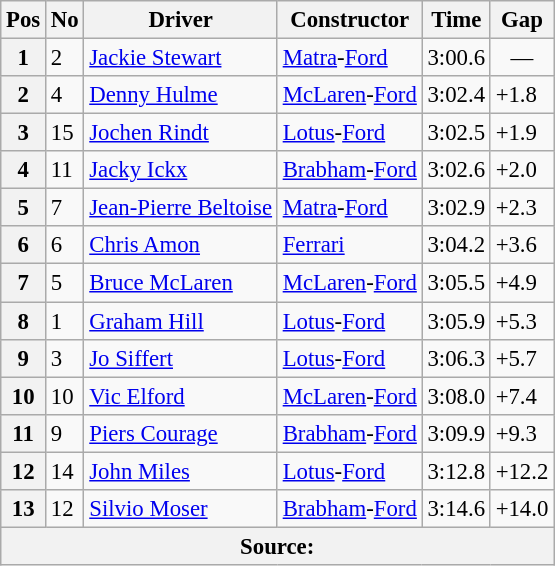<table class="wikitable sortable" style="font-size: 95%">
<tr>
<th>Pos</th>
<th>No</th>
<th>Driver</th>
<th>Constructor</th>
<th>Time</th>
<th>Gap</th>
</tr>
<tr>
<th>1</th>
<td>2</td>
<td> <a href='#'>Jackie Stewart</a></td>
<td><a href='#'>Matra</a>-<a href='#'>Ford</a></td>
<td>3:00.6</td>
<td align="center">—</td>
</tr>
<tr>
<th>2</th>
<td>4</td>
<td> <a href='#'>Denny Hulme</a></td>
<td><a href='#'>McLaren</a>-<a href='#'>Ford</a></td>
<td>3:02.4</td>
<td>+1.8</td>
</tr>
<tr>
<th>3</th>
<td>15</td>
<td> <a href='#'>Jochen Rindt</a></td>
<td><a href='#'>Lotus</a>-<a href='#'>Ford</a></td>
<td>3:02.5</td>
<td>+1.9</td>
</tr>
<tr>
<th>4</th>
<td>11</td>
<td> <a href='#'>Jacky Ickx</a></td>
<td><a href='#'>Brabham</a>-<a href='#'>Ford</a></td>
<td>3:02.6</td>
<td>+2.0</td>
</tr>
<tr>
<th>5</th>
<td>7</td>
<td> <a href='#'>Jean-Pierre Beltoise</a></td>
<td><a href='#'>Matra</a>-<a href='#'>Ford</a></td>
<td>3:02.9</td>
<td>+2.3</td>
</tr>
<tr>
<th>6</th>
<td>6</td>
<td> <a href='#'>Chris Amon</a></td>
<td><a href='#'>Ferrari</a></td>
<td>3:04.2</td>
<td>+3.6</td>
</tr>
<tr>
<th>7</th>
<td>5</td>
<td> <a href='#'>Bruce McLaren</a></td>
<td><a href='#'>McLaren</a>-<a href='#'>Ford</a></td>
<td>3:05.5</td>
<td>+4.9</td>
</tr>
<tr>
<th>8</th>
<td>1</td>
<td> <a href='#'>Graham Hill</a></td>
<td><a href='#'>Lotus</a>-<a href='#'>Ford</a></td>
<td>3:05.9</td>
<td>+5.3</td>
</tr>
<tr>
<th>9</th>
<td>3</td>
<td> <a href='#'>Jo Siffert</a></td>
<td><a href='#'>Lotus</a>-<a href='#'>Ford</a></td>
<td>3:06.3</td>
<td>+5.7</td>
</tr>
<tr>
<th>10</th>
<td>10</td>
<td> <a href='#'>Vic Elford</a></td>
<td><a href='#'>McLaren</a>-<a href='#'>Ford</a></td>
<td>3:08.0</td>
<td>+7.4</td>
</tr>
<tr>
<th>11</th>
<td>9</td>
<td> <a href='#'>Piers Courage</a></td>
<td><a href='#'>Brabham</a>-<a href='#'>Ford</a></td>
<td>3:09.9</td>
<td>+9.3</td>
</tr>
<tr>
<th>12</th>
<td>14</td>
<td> <a href='#'>John Miles</a></td>
<td><a href='#'>Lotus</a>-<a href='#'>Ford</a></td>
<td>3:12.8</td>
<td>+12.2</td>
</tr>
<tr>
<th>13</th>
<td>12</td>
<td> <a href='#'>Silvio Moser</a></td>
<td><a href='#'>Brabham</a>-<a href='#'>Ford</a></td>
<td>3:14.6</td>
<td>+14.0</td>
</tr>
<tr>
<th colspan="6">Source:</th>
</tr>
</table>
